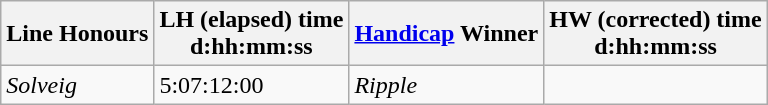<table class="wikitable">
<tr>
<th>Line Honours</th>
<th>LH (elapsed) time <br>d:hh:mm:ss</th>
<th><a href='#'>Handicap</a> Winner</th>
<th>HW (corrected) time <br>d:hh:mm:ss</th>
</tr>
<tr>
<td><em>Solveig</em></td>
<td>5:07:12:00</td>
<td><em>Ripple</em></td>
<td></td>
</tr>
</table>
